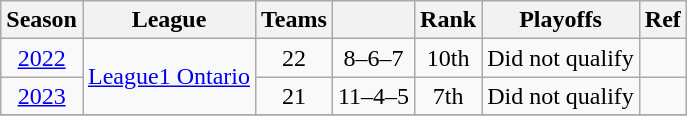<table class="wikitable" style="text-align: center;">
<tr>
<th>Season</th>
<th>League</th>
<th>Teams</th>
<th></th>
<th>Rank</th>
<th>Playoffs</th>
<th>Ref</th>
</tr>
<tr>
<td><a href='#'>2022</a></td>
<td rowspan="2"><a href='#'>League1 Ontario</a></td>
<td>22</td>
<td>8–6–7</td>
<td>10th</td>
<td>Did not qualify</td>
<td></td>
</tr>
<tr>
<td><a href='#'>2023</a></td>
<td>21</td>
<td>11–4–5</td>
<td>7th</td>
<td>Did not qualify</td>
<td></td>
</tr>
<tr>
</tr>
</table>
